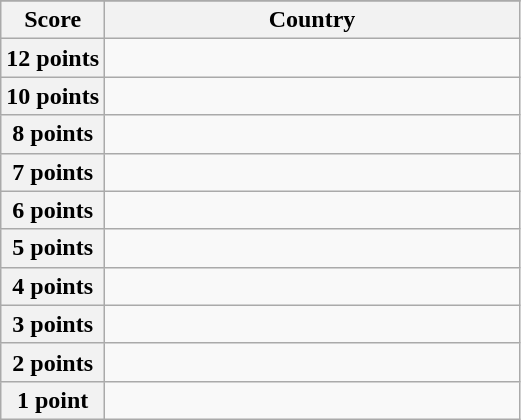<table class="wikitable">
<tr>
</tr>
<tr>
<th scope="col" width="20%">Score</th>
<th scope="col">Country</th>
</tr>
<tr>
<th scope="row">12 points</th>
<td></td>
</tr>
<tr>
<th scope="row">10 points</th>
<td></td>
</tr>
<tr>
<th scope="row">8 points</th>
<td></td>
</tr>
<tr>
<th scope="row">7 points</th>
<td></td>
</tr>
<tr>
<th scope="row">6 points</th>
<td></td>
</tr>
<tr>
<th scope="row">5 points</th>
<td></td>
</tr>
<tr>
<th scope="row">4 points</th>
<td></td>
</tr>
<tr>
<th scope="row">3 points</th>
<td></td>
</tr>
<tr>
<th scope="row">2 points</th>
<td></td>
</tr>
<tr>
<th scope="row">1 point</th>
<td></td>
</tr>
</table>
